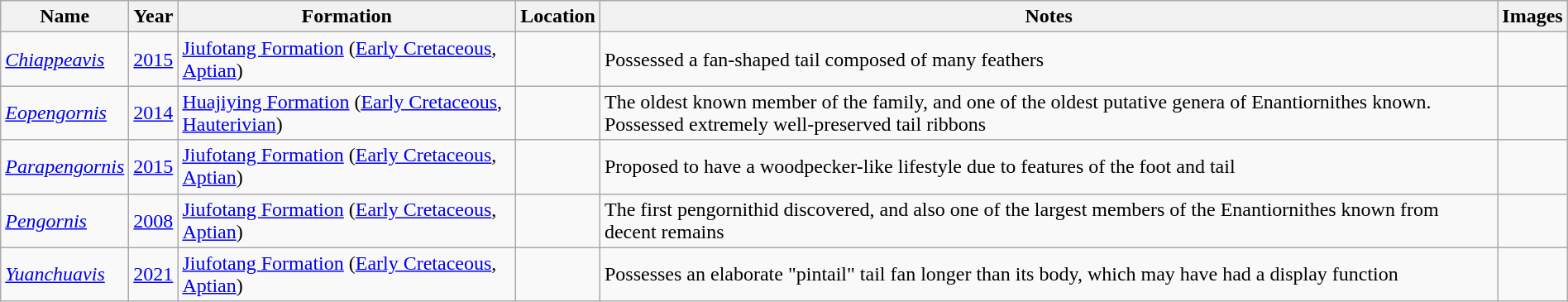<table class="wikitable sortable" align="center" width="100%">
<tr>
<th>Name</th>
<th>Year</th>
<th>Formation</th>
<th>Location</th>
<th>Notes</th>
<th>Images</th>
</tr>
<tr>
<td><em><a href='#'>Chiappeavis</a></em></td>
<td><a href='#'>2015</a></td>
<td><a href='#'>Jiufotang Formation</a> (<a href='#'>Early Cretaceous</a>, <a href='#'>Aptian</a>)</td>
<td></td>
<td>Possessed a fan-shaped tail composed of many feathers</td>
<td></td>
</tr>
<tr>
<td><em><a href='#'>Eopengornis</a></em></td>
<td><a href='#'>2014</a></td>
<td><a href='#'>Huajiying Formation</a> (<a href='#'>Early Cretaceous</a>, <a href='#'>Hauterivian</a>)</td>
<td></td>
<td>The oldest known member of the family, and one of the oldest putative genera of Enantiornithes known. Possessed extremely well-preserved tail ribbons</td>
<td></td>
</tr>
<tr>
<td><em><a href='#'>Parapengornis</a></em></td>
<td><a href='#'>2015</a></td>
<td><a href='#'>Jiufotang Formation</a> (<a href='#'>Early Cretaceous</a>, <a href='#'>Aptian</a>)</td>
<td></td>
<td>Proposed to have a woodpecker-like lifestyle due to features of the foot and tail</td>
<td></td>
</tr>
<tr>
<td><em><a href='#'>Pengornis</a></em></td>
<td><a href='#'>2008</a></td>
<td><a href='#'>Jiufotang Formation</a> (<a href='#'>Early Cretaceous</a>, <a href='#'>Aptian</a>)</td>
<td></td>
<td>The first pengornithid discovered, and also one of the largest members of the Enantiornithes known from decent remains</td>
<td></td>
</tr>
<tr>
<td><em><a href='#'>Yuanchuavis</a></em></td>
<td><a href='#'>2021</a></td>
<td><a href='#'>Jiufotang Formation</a> (<a href='#'>Early Cretaceous</a>, <a href='#'>Aptian</a>)</td>
<td></td>
<td>Possesses an elaborate "pintail" tail fan longer than its body, which may have had a display function</td>
<td></td>
</tr>
</table>
